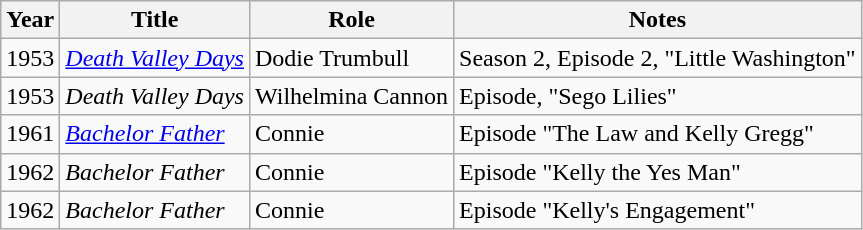<table class="wikitable plainrowheaders sortable">
<tr>
<th scope="col">Year</th>
<th scope="col">Title</th>
<th scope="col">Role</th>
<th scope="col" class="unsortable">Notes</th>
</tr>
<tr>
<td>1953</td>
<td><em><a href='#'>Death Valley Days</a></em></td>
<td>Dodie Trumbull</td>
<td>Season 2, Episode 2, "Little Washington"</td>
</tr>
<tr>
<td>1953</td>
<td><em>Death Valley Days</em></td>
<td>Wilhelmina Cannon</td>
<td>Episode, "Sego Lilies"</td>
</tr>
<tr>
<td>1961</td>
<td><em><a href='#'>Bachelor Father</a></em></td>
<td>Connie</td>
<td>Episode "The Law and Kelly Gregg"</td>
</tr>
<tr>
<td>1962</td>
<td><em>Bachelor Father</em></td>
<td>Connie</td>
<td>Episode "Kelly the Yes Man"</td>
</tr>
<tr>
<td>1962</td>
<td><em>Bachelor Father</em></td>
<td>Connie</td>
<td>Episode "Kelly's Engagement"</td>
</tr>
</table>
